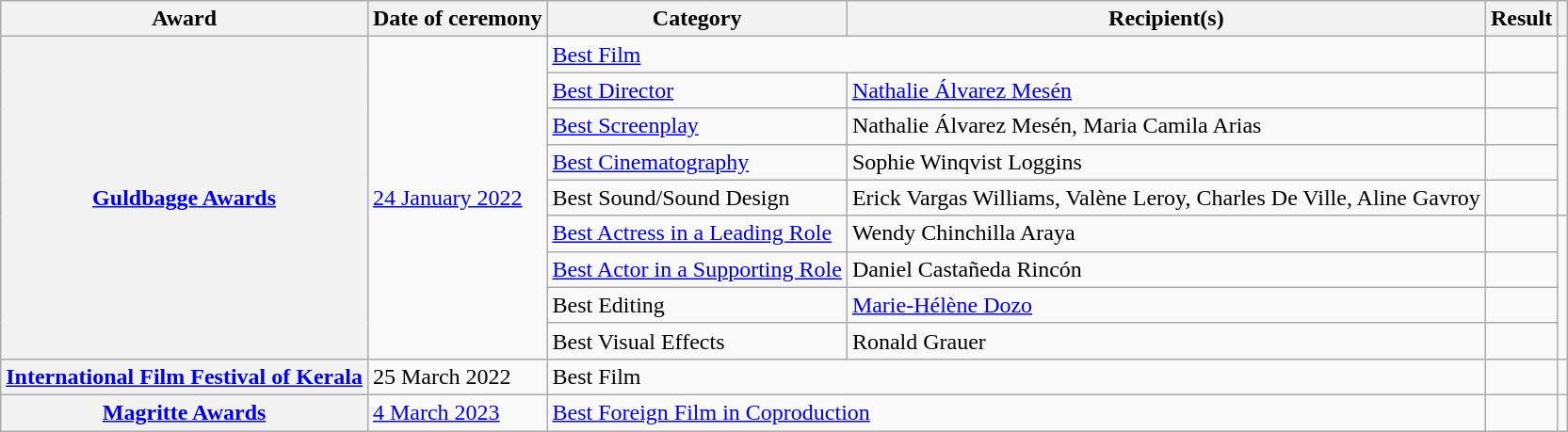<table class="wikitable plainrowheaders sortable">
<tr>
<th scope="col">Award</th>
<th scope="col">Date of ceremony</th>
<th scope="col">Category</th>
<th scope="col">Recipient(s)</th>
<th scope="col">Result</th>
<th scope="col"></th>
</tr>
<tr>
<th rowspan="9" scope="row"><a href='#'>Guldbagge Awards</a></th>
<td rowspan="9"><a href='#'>24 January 2022</a></td>
<td colspan="2"><a href='#'>Best Film</a></td>
<td></td>
<td rowspan="5" style="text-align:center;"></td>
</tr>
<tr>
<td><a href='#'>Best Director</a></td>
<td><a href='#'>Nathalie Álvarez Mesén</a></td>
<td></td>
</tr>
<tr>
<td><a href='#'>Best Screenplay</a></td>
<td>Nathalie Álvarez Mesén, Maria Camila Arias</td>
<td></td>
</tr>
<tr>
<td><a href='#'>Best Cinematography</a></td>
<td>Sophie Winqvist Loggins</td>
<td></td>
</tr>
<tr>
<td>Best Sound/Sound Design</td>
<td>Erick Vargas Williams, Valène Leroy, Charles De Ville, Aline Gavroy</td>
<td></td>
</tr>
<tr>
<td><a href='#'>Best Actress in a Leading Role</a></td>
<td>Wendy Chinchilla Araya</td>
<td></td>
<td rowspan="4" style="text-align:center;"></td>
</tr>
<tr>
<td><a href='#'>Best Actor in a Supporting Role</a></td>
<td>Daniel Castañeda Rincón</td>
<td></td>
</tr>
<tr>
<td>Best Editing</td>
<td><a href='#'>Marie-Hélène Dozo</a></td>
<td></td>
</tr>
<tr>
<td>Best Visual Effects</td>
<td>Ronald Grauer</td>
<td></td>
</tr>
<tr>
<th scope="row"><a href='#'>International Film Festival of Kerala</a></th>
<td>25 March 2022</td>
<td colspan="2">Best Film</td>
<td></td>
<td style="text-align:center;"></td>
</tr>
<tr>
<th scope="row"><a href='#'>Magritte Awards</a></th>
<td><a href='#'>4 March 2023</a></td>
<td colspan="2"><a href='#'>Best Foreign Film in Coproduction</a></td>
<td></td>
<td style="text-align:center;"></td>
</tr>
</table>
